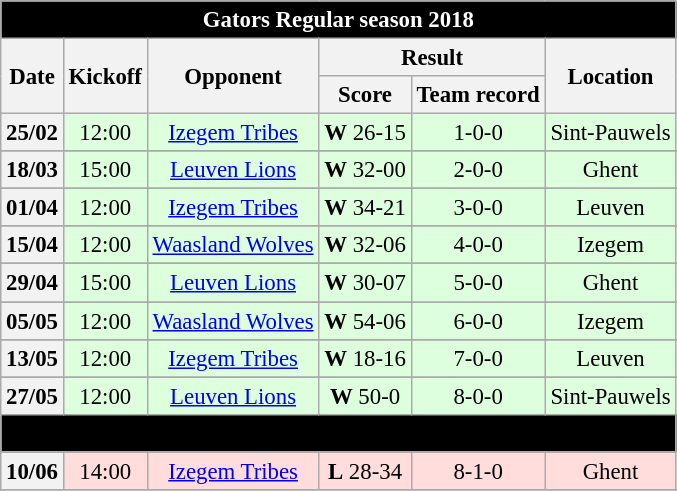<table class="wikitable" align="center" style="font-size: 95%;">
<tr>
<th style="background-color:black; color:white" colspan=6>Gators Regular season 2018</th>
</tr>
<tr>
<th rowspan="2">Date</th>
<th rowspan="2">Kickoff</th>
<th rowspan="2">Opponent</th>
<th colspan="2">Result</th>
<th rowspan="2">Location</th>
</tr>
<tr>
<th>Score</th>
<th>Team record</th>
</tr>
<tr style="background: #ddffdd;">
<th align="center">25/02</th>
<td align="center">12:00</td>
<td align="center"><a href='#'>Izegem Tribes</a></td>
<td align="center"><strong>W</strong> 26-15</td>
<td align="center">1-0-0</td>
<td align="center">Sint-Pauwels</td>
</tr>
<tr>
</tr>
<tr style="background: #ddffdd;">
<th align="center">18/03</th>
<td align="center">15:00</td>
<td align="center"><a href='#'>Leuven Lions</a></td>
<td align="center"><strong>W</strong> 32-00</td>
<td align="center">2-0-0</td>
<td align="center">Ghent</td>
</tr>
<tr>
</tr>
<tr style="background: #ddffdd;">
<th align="center">01/04</th>
<td align="center">12:00</td>
<td align="center"><a href='#'>Izegem Tribes</a></td>
<td align="center"><strong>W</strong> 34-21</td>
<td align="center">3-0-0</td>
<td align="center">Leuven</td>
</tr>
<tr>
</tr>
<tr style="background: #ddffdd;">
<th align="center">15/04</th>
<td align="center">12:00</td>
<td align="center"><a href='#'>Waasland Wolves</a></td>
<td align="center"><strong>W</strong> 32-06</td>
<td align="center">4-0-0</td>
<td align="center">Izegem</td>
</tr>
<tr>
</tr>
<tr style="background: #ddffdd;">
<th align="center">29/04</th>
<td align="center">15:00</td>
<td align="center"><a href='#'>Leuven Lions</a></td>
<td align="center"><strong>W</strong> 30-07</td>
<td align="center">5-0-0</td>
<td align="center">Ghent</td>
</tr>
<tr>
</tr>
<tr style="background: #ddffdd;">
<th align="center">05/05</th>
<td align="center">12:00</td>
<td align="center"><a href='#'>Waasland Wolves</a></td>
<td align="center"><strong>W</strong> 54-06</td>
<td align="center">6-0-0</td>
<td align="center">Izegem</td>
</tr>
<tr>
</tr>
<tr style="background: #ddffdd;">
<th align="center">13/05</th>
<td align="center">12:00</td>
<td align="center"><a href='#'>Izegem Tribes</a></td>
<td align="center"><strong>W</strong> 18-16</td>
<td align="center">7-0-0</td>
<td align="center">Leuven</td>
</tr>
<tr>
</tr>
<tr style="background: #ddffdd;">
<th align="center">27/05</th>
<td align="center">12:00</td>
<td align="center"><a href='#'>Leuven Lions</a></td>
<td align="center"><strong>W</strong> 50-0</td>
<td align="center">8-0-0</td>
<td align="center">Sint-Pauwels</td>
</tr>
<tr>
<th style=background-color:black colspan=6 align="center"><span> FAFL Bowl</span></th>
</tr>
<tr>
</tr>
<tr style="background: #ffdddd;">
<th align="center">10/06</th>
<td align="center">14:00</td>
<td align="center"><a href='#'>Izegem Tribes</a></td>
<td align="center"><strong>L</strong> 28-34</td>
<td align="center">8-1-0</td>
<td align="center">Ghent</td>
</tr>
<tr>
</tr>
</table>
